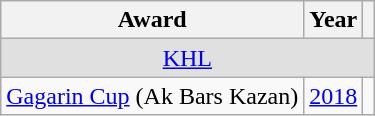<table class="wikitable">
<tr>
<th>Award</th>
<th>Year</th>
<th></th>
</tr>
<tr ALIGN="center" bgcolor="#e0e0e0">
<td colspan="3"><a href='#'>KHL</a></td>
</tr>
<tr>
<td><a href='#'>Gagarin Cup</a> (Ak Bars Kazan)</td>
<td><a href='#'>2018</a></td>
<td></td>
</tr>
</table>
